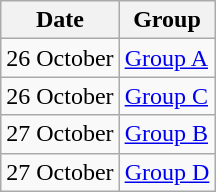<table class="wikitable">
<tr>
<th>Date</th>
<th>Group</th>
</tr>
<tr>
<td style="text-align:right;">26 October</td>
<td style="text-align:left;"><a href='#'>Group A</a></td>
</tr>
<tr>
<td style="text-align:right;">26 October</td>
<td style="text-align:left;"><a href='#'>Group C</a></td>
</tr>
<tr>
<td style="text-align:right;">27 October</td>
<td style="text-align:left;"><a href='#'>Group B</a></td>
</tr>
<tr>
<td style="text-align:right;">27 October</td>
<td style="text-align:left;"><a href='#'>Group D</a></td>
</tr>
</table>
